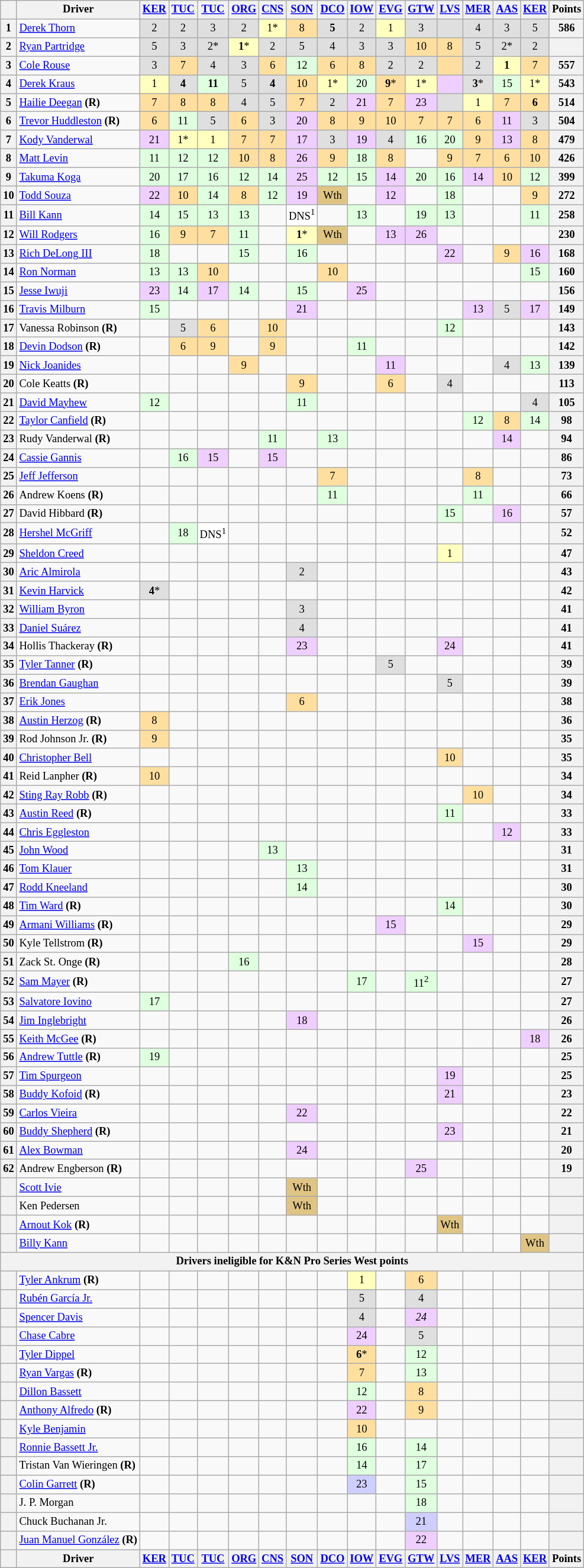<table class="wikitable" style="font-size:77%; text-align:center;">
<tr>
<th></th>
<th>Driver</th>
<th><a href='#'>KER</a></th>
<th><a href='#'>TUC</a></th>
<th><a href='#'>TUC</a></th>
<th><a href='#'>ORG</a></th>
<th><a href='#'>CNS</a></th>
<th><a href='#'>SON</a></th>
<th><a href='#'>DCO</a></th>
<th><a href='#'>IOW</a></th>
<th><a href='#'>EVG</a></th>
<th><a href='#'>GTW</a></th>
<th><a href='#'>LVS</a></th>
<th><a href='#'>MER</a></th>
<th><a href='#'>AAS</a></th>
<th><a href='#'>KER</a></th>
<th>Points</th>
</tr>
<tr>
<th>1</th>
<td align=left><a href='#'>Derek Thorn</a></td>
<td style="background:#DFDFDF;">2</td>
<td style="background:#DFDFDF;">2</td>
<td style="background:#DFDFDF;">3</td>
<td style="background:#DFDFDF;">2</td>
<td style="background:#FFFFBF;">1*</td>
<td style="background:#FFDF9F;">8</td>
<td style="background:#DFDFDF;"><strong>5</strong></td>
<td style="background:#DFDFDF;">2</td>
<td style="background:#FFFFBF;">1</td>
<td style="background:#DFDFDF;">3</td>
<td style="background:#DFDFDF;"></td>
<td style="background:#DFDFDF;">4</td>
<td style="background:#DFDFDF;">3</td>
<td style="background:#DFDFDF;">5</td>
<th>586</th>
</tr>
<tr>
<th>2</th>
<td align=left><a href='#'>Ryan Partridge</a></td>
<td style="background:#DFDFDF;">5</td>
<td style="background:#DFDFDF;">3</td>
<td style="background:#DFDFDF;">2*</td>
<td style="background:#FFFFBF;"><strong>1</strong>*</td>
<td style="background:#DFDFDF;">2</td>
<td style="background:#DFDFDF;">5</td>
<td style="background:#DFDFDF;">4</td>
<td style="background:#DFDFDF;">3</td>
<td style="background:#DFDFDF;">3</td>
<td style="background:#FFDF9F;">10</td>
<td style="background:#FFDF9F;">8</td>
<td style="background:#DFDFDF;">5</td>
<td style="background:#DFDFDF;">2*</td>
<td style="background:#DFDFDF;">2</td>
<th></th>
</tr>
<tr>
<th>3</th>
<td align=left><a href='#'>Cole Rouse</a></td>
<td style="background:#DFDFDF;">3</td>
<td style="background:#FFDF9F;">7</td>
<td style="background:#DFDFDF;">4</td>
<td style="background:#DFDFDF;">3</td>
<td style="background:#FFDF9F;">6</td>
<td style="background:#DFFFDF;">12</td>
<td style="background:#FFDF9F;">6</td>
<td style="background:#FFDF9F;">8</td>
<td style="background:#DFDFDF;">2</td>
<td style="background:#DFDFDF;">2</td>
<td style="background:#FFDF9F;"></td>
<td style="background:#DFDFDF;">2</td>
<td style="background:#FFFFBF;"><strong>1</strong></td>
<td style="background:#FFDF9F;">7</td>
<th>557</th>
</tr>
<tr>
<th>4</th>
<td align=left><a href='#'>Derek Kraus</a></td>
<td style="background:#FFFFBF;">1</td>
<td style="background:#DFDFDF;"><strong>4</strong></td>
<td style="background:#DFFFDF;"><strong>11</strong></td>
<td style="background:#DFDFDF;">5</td>
<td style="background:#DFDFDF;"><strong>4</strong></td>
<td style="background:#FFDF9F;">10</td>
<td style="background:#FFFFBF;">1*</td>
<td style="background:#DFFFDF;">20</td>
<td style="background:#FFDF9F;"><strong>9</strong>*</td>
<td style="background:#FFFFBF;">1*</td>
<td style="background:#EFCFFF;"></td>
<td style="background:#DFDFDF;"><strong>3</strong>*</td>
<td style="background:#DFFFDF;">15</td>
<td style="background:#FFFFBF;">1*</td>
<th>543</th>
</tr>
<tr>
<th>5</th>
<td align=left><a href='#'>Hailie Deegan</a> <strong>(R)</strong></td>
<td style="background:#FFDF9F;">7</td>
<td style="background:#FFDF9F;">8</td>
<td style="background:#FFDF9F;">8</td>
<td style="background:#DFDFDF;">4</td>
<td style="background:#DFDFDF;">5</td>
<td style="background:#FFDF9F;">7</td>
<td style="background:#DFDFDF;">2</td>
<td style="background:#EFCFFF;">21</td>
<td style="background:#FFDF9F;">7</td>
<td style="background:#EFCFFF;">23</td>
<td style="background:#DFDFDF;"></td>
<td style="background:#FFFFBF;">1</td>
<td style="background:#FFDF9F;">7</td>
<td style="background:#FFDF9F;"><strong>6</strong></td>
<th>514</th>
</tr>
<tr>
<th>6</th>
<td align=left><a href='#'>Trevor Huddleston</a> <strong>(R)</strong></td>
<td style="background:#FFDF9F;">6</td>
<td style="background:#DFFFDF;">11</td>
<td style="background:#DFDFDF;">5</td>
<td style="background:#FFDF9F;">6</td>
<td style="background:#DFDFDF;">3</td>
<td style="background:#EFCFFF;">20</td>
<td style="background:#FFDF9F;">8</td>
<td style="background:#FFDF9F;">9</td>
<td style="background:#FFDF9F;">10</td>
<td style="background:#FFDF9F;">7</td>
<td style="background:#FFDF9F;">7</td>
<td style="background:#FFDF9F;">6</td>
<td style="background:#EFCFFF;">11</td>
<td style="background:#DFDFDF;">3</td>
<th>504</th>
</tr>
<tr>
<th>7</th>
<td align=left><a href='#'>Kody Vanderwal</a></td>
<td style="background:#EFCFFF;">21</td>
<td style="background:#FFFFBF;">1*</td>
<td style="background:#FFFFBF;">1</td>
<td style="background:#FFDF9F;">7</td>
<td style="background:#FFDF9F;">7</td>
<td style="background:#EFCFFF;">17</td>
<td style="background:#DFDFDF;">3</td>
<td style="background:#EFCFFF;">19</td>
<td style="background:#DFDFDF;">4</td>
<td style="background:#DFFFDF;">16</td>
<td style="background:#DFFFDF;">20</td>
<td style="background:#FFDF9F;">9</td>
<td style="background:#EFCFFF;">13</td>
<td style="background:#FFDF9F;">8</td>
<th>479</th>
</tr>
<tr>
<th>8</th>
<td align=left><a href='#'>Matt Levin</a></td>
<td style="background:#DFFFDF;">11</td>
<td style="background:#DFFFDF;">12</td>
<td style="background:#DFFFDF;">12</td>
<td style="background:#FFDF9F;">10</td>
<td style="background:#FFDF9F;">8</td>
<td style="background:#EFCFFF;">26</td>
<td style="background:#FFDF9F;">9</td>
<td style="background:#DFFFDF;">18</td>
<td style="background:#FFDF9F;">8</td>
<td></td>
<td style="background:#FFDF9F;">9</td>
<td style="background:#FFDF9F;">7</td>
<td style="background:#FFDF9F;">6</td>
<td style="background:#FFDF9F;">10</td>
<th>426</th>
</tr>
<tr>
<th>9</th>
<td align=left><a href='#'>Takuma Koga</a></td>
<td style="background:#DFFFDF;">20</td>
<td style="background:#DFFFDF;">17</td>
<td style="background:#DFFFDF;">16</td>
<td style="background:#DFFFDF;">12</td>
<td style="background:#DFFFDF;">14</td>
<td style="background:#EFCFFF;">25</td>
<td style="background:#DFFFDF;">12</td>
<td style="background:#DFFFDF;">15</td>
<td style="background:#EFCFFF;">14</td>
<td style="background:#DFFFDF;">20</td>
<td style="background:#DFFFDF;">16</td>
<td style="background:#EFCFFF;">14</td>
<td style="background:#FFDF9F;">10</td>
<td style="background:#DFFFDF;">12</td>
<th>399</th>
</tr>
<tr>
<th>10</th>
<td align=left><a href='#'>Todd Souza</a></td>
<td style="background:#EFCFFF;">22</td>
<td style="background:#FFDF9F;">10</td>
<td style="background:#DFFFDF;">14</td>
<td style="background:#FFDF9F;">8</td>
<td style="background:#DFFFDF;">12</td>
<td style="background:#EFCFFF;">19</td>
<td style="background:#DFC484;">Wth</td>
<td></td>
<td style="background:#EFCFFF;">12</td>
<td></td>
<td style="background:#DFFFDF;">18</td>
<td></td>
<td></td>
<td style="background:#FFDF9F;">9</td>
<th>272</th>
</tr>
<tr>
<th>11</th>
<td align=left><a href='#'>Bill Kann</a></td>
<td style="background:#DFFFDF;">14</td>
<td style="background:#DFFFDF;">15</td>
<td style="background:#DFFFDF;">13</td>
<td style="background:#DFFFDF;">13</td>
<td></td>
<td style="background:#FFFFFF;">DNS<sup>1</sup></td>
<td></td>
<td style="background:#DFFFDF;">13</td>
<td></td>
<td style="background:#DFFFDF;">19</td>
<td style="background:#DFFFDF;">13</td>
<td></td>
<td></td>
<td style="background:#DFFFDF;">11</td>
<th>258</th>
</tr>
<tr>
<th>12</th>
<td align=left><a href='#'>Will Rodgers</a></td>
<td style="background:#DFFFDF;">16</td>
<td style="background:#FFDF9F;">9</td>
<td style="background:#FFDF9F;">7</td>
<td style="background:#DFFFDF;">11</td>
<td></td>
<td style="background:#FFFFBF;"><strong>1</strong>*</td>
<td style="background:#DFC484;">Wth</td>
<td></td>
<td style="background:#EFCFFF;">13</td>
<td style="background:#EFCFFF;">26</td>
<td></td>
<td></td>
<td></td>
<td></td>
<th>230</th>
</tr>
<tr>
<th>13</th>
<td align=left><a href='#'>Rich DeLong III</a></td>
<td style="background:#DFFFDF;">18</td>
<td></td>
<td></td>
<td style="background:#DFFFDF;">15</td>
<td></td>
<td style="background:#DFFFDF;">16</td>
<td></td>
<td></td>
<td></td>
<td></td>
<td style="background:#EFCFFF;">22</td>
<td></td>
<td style="background:#FFDF9F;">9</td>
<td style="background:#EFCFFF;">16</td>
<th>168</th>
</tr>
<tr>
<th>14</th>
<td align=left><a href='#'>Ron Norman</a></td>
<td style="background:#DFFFDF;">13</td>
<td style="background:#DFFFDF;">13</td>
<td style="background:#FFDF9F;">10</td>
<td></td>
<td></td>
<td></td>
<td style="background:#FFDF9F;">10</td>
<td></td>
<td></td>
<td></td>
<td></td>
<td></td>
<td></td>
<td style="background:#DFFFDF;">15</td>
<th>160</th>
</tr>
<tr>
<th>15</th>
<td align=left><a href='#'>Jesse Iwuji</a></td>
<td style="background:#EFCFFF;">23</td>
<td style="background:#DFFFDF;">14</td>
<td style="background:#EFCFFF;">17</td>
<td style="background:#DFFFDF;">14</td>
<td></td>
<td style="background:#DFFFDF;">15</td>
<td></td>
<td style="background:#EFCFFF;">25</td>
<td></td>
<td></td>
<td></td>
<td></td>
<td></td>
<td></td>
<th>156</th>
</tr>
<tr>
<th>16</th>
<td align=left><a href='#'>Travis Milburn</a></td>
<td style="background:#DFFFDF;">15</td>
<td></td>
<td></td>
<td></td>
<td></td>
<td style="background:#EFCFFF;">21</td>
<td></td>
<td></td>
<td></td>
<td></td>
<td></td>
<td style="background:#EFCFFF;">13</td>
<td style="background:#DFDFDF;">5</td>
<td style="background:#EFCFFF;">17</td>
<th>149</th>
</tr>
<tr>
<th>17</th>
<td align=left>Vanessa Robinson <strong>(R)</strong></td>
<td></td>
<td style="background:#DFDFDF;">5</td>
<td style="background:#FFDF9F;">6</td>
<td></td>
<td style="background:#FFDF9F;">10</td>
<td></td>
<td></td>
<td></td>
<td></td>
<td></td>
<td style="background:#DFFFDF;">12</td>
<td></td>
<td></td>
<td></td>
<th>143</th>
</tr>
<tr>
<th>18</th>
<td align=left><a href='#'>Devin Dodson</a> <strong>(R)</strong></td>
<td></td>
<td style="background:#FFDF9F;">6</td>
<td style="background:#FFDF9F;">9</td>
<td></td>
<td style="background:#FFDF9F;">9</td>
<td></td>
<td></td>
<td style="background:#DFFFDF;">11</td>
<td></td>
<td></td>
<td></td>
<td></td>
<td></td>
<td></td>
<th>142</th>
</tr>
<tr>
<th>19</th>
<td align=left><a href='#'>Nick Joanides</a></td>
<td></td>
<td></td>
<td></td>
<td style="background:#FFDF9F;">9</td>
<td></td>
<td></td>
<td></td>
<td></td>
<td style="background:#EFCFFF;">11</td>
<td></td>
<td></td>
<td></td>
<td style="background:#DFDFDF;">4</td>
<td style="background:#DFFFDF;">13</td>
<th>139</th>
</tr>
<tr>
<th>20</th>
<td align=left>Cole Keatts <strong>(R)</strong></td>
<td></td>
<td></td>
<td></td>
<td></td>
<td></td>
<td style="background:#FFDF9F;">9</td>
<td></td>
<td></td>
<td style="background:#FFDF9F;">6</td>
<td></td>
<td style="background:#DFDFDF;">4</td>
<td></td>
<td></td>
<td></td>
<th>113</th>
</tr>
<tr>
<th>21</th>
<td align=left><a href='#'>David Mayhew</a></td>
<td style="background:#DFFFDF;">12</td>
<td></td>
<td></td>
<td></td>
<td></td>
<td style="background:#DFFFDF;">11</td>
<td></td>
<td></td>
<td></td>
<td></td>
<td></td>
<td></td>
<td></td>
<td style="background:#DFDFDF;">4</td>
<th>105</th>
</tr>
<tr>
<th>22</th>
<td align=left><a href='#'>Taylor Canfield</a> <strong>(R)</strong></td>
<td></td>
<td></td>
<td></td>
<td></td>
<td></td>
<td></td>
<td></td>
<td></td>
<td></td>
<td></td>
<td></td>
<td style="background:#DFFFDF;">12</td>
<td style="background:#FFDF9F;">8</td>
<td style="background:#DFFFDF;">14</td>
<th>98</th>
</tr>
<tr>
<th>23</th>
<td align=left>Rudy Vanderwal <strong>(R)</strong></td>
<td></td>
<td></td>
<td></td>
<td></td>
<td style="background:#DFFFDF;">11</td>
<td></td>
<td style="background:#DFFFDF;">13</td>
<td></td>
<td></td>
<td></td>
<td></td>
<td></td>
<td style="background:#EFCFFF;">14</td>
<td></td>
<th>94</th>
</tr>
<tr>
<th>24</th>
<td align=left><a href='#'>Cassie Gannis</a></td>
<td></td>
<td style="background:#DFFFDF;">16</td>
<td style="background:#EFCFFF;">15</td>
<td></td>
<td style="background:#EFCFFF;">15</td>
<td></td>
<td></td>
<td></td>
<td></td>
<td></td>
<td></td>
<td></td>
<td></td>
<td></td>
<th>86</th>
</tr>
<tr>
<th>25</th>
<td align=left><a href='#'>Jeff Jefferson</a></td>
<td></td>
<td></td>
<td></td>
<td></td>
<td></td>
<td></td>
<td style="background:#FFDF9F;">7</td>
<td></td>
<td></td>
<td></td>
<td></td>
<td style="background:#FFDF9F;">8</td>
<td></td>
<td></td>
<th>73</th>
</tr>
<tr>
<th>26</th>
<td align=left>Andrew Koens <strong>(R)</strong></td>
<td></td>
<td></td>
<td></td>
<td></td>
<td></td>
<td></td>
<td style="background:#DFFFDF;">11</td>
<td></td>
<td></td>
<td></td>
<td></td>
<td style="background:#DFFFDF;">11</td>
<td></td>
<td></td>
<th>66</th>
</tr>
<tr>
<th>27</th>
<td align=left>David Hibbard <strong>(R)</strong></td>
<td></td>
<td></td>
<td></td>
<td></td>
<td></td>
<td></td>
<td></td>
<td></td>
<td></td>
<td></td>
<td style="background:#DFFFDF;">15</td>
<td></td>
<td style="background:#EFCFFF;">16</td>
<td></td>
<th>57</th>
</tr>
<tr>
<th>28</th>
<td align=left><a href='#'>Hershel McGriff</a></td>
<td></td>
<td style="background:#DFFFDF;">18</td>
<td style="background:#FFFFFF;">DNS<sup>1</sup></td>
<td></td>
<td></td>
<td></td>
<td></td>
<td></td>
<td></td>
<td></td>
<td></td>
<td></td>
<td></td>
<td></td>
<th>52</th>
</tr>
<tr>
<th>29</th>
<td align=left><a href='#'>Sheldon Creed</a></td>
<td></td>
<td></td>
<td></td>
<td></td>
<td></td>
<td></td>
<td></td>
<td></td>
<td></td>
<td></td>
<td style="background:#FFFFBF;">1</td>
<td></td>
<td></td>
<td></td>
<th>47</th>
</tr>
<tr>
<th>30</th>
<td align=left><a href='#'>Aric Almirola</a></td>
<td></td>
<td></td>
<td></td>
<td></td>
<td></td>
<td style="background:#DFDFDF;">2</td>
<td></td>
<td></td>
<td></td>
<td></td>
<td></td>
<td></td>
<td></td>
<td></td>
<th>43</th>
</tr>
<tr>
<th>31</th>
<td align=left><a href='#'>Kevin Harvick</a></td>
<td style="background:#DFDFDF;"><strong>4</strong>*</td>
<td></td>
<td></td>
<td></td>
<td></td>
<td></td>
<td></td>
<td></td>
<td></td>
<td></td>
<td></td>
<td></td>
<td></td>
<td></td>
<th>42</th>
</tr>
<tr>
<th>32</th>
<td align=left><a href='#'>William Byron</a></td>
<td></td>
<td></td>
<td></td>
<td></td>
<td></td>
<td style="background:#DFDFDF;">3</td>
<td></td>
<td></td>
<td></td>
<td></td>
<td></td>
<td></td>
<td></td>
<td></td>
<th>41</th>
</tr>
<tr>
<th>33</th>
<td align=left><a href='#'>Daniel Suárez</a></td>
<td></td>
<td></td>
<td></td>
<td></td>
<td></td>
<td style="background:#DFDFDF;">4</td>
<td></td>
<td></td>
<td></td>
<td></td>
<td></td>
<td></td>
<td></td>
<td></td>
<th>41</th>
</tr>
<tr>
<th>34</th>
<td align=left>Hollis Thackeray <strong>(R)</strong></td>
<td></td>
<td></td>
<td></td>
<td></td>
<td></td>
<td style="background:#EFCFFF;">23</td>
<td></td>
<td></td>
<td></td>
<td></td>
<td style="background:#EFCFFF;">24</td>
<td></td>
<td></td>
<td></td>
<th>41</th>
</tr>
<tr>
<th>35</th>
<td align=left><a href='#'>Tyler Tanner</a> <strong>(R)</strong></td>
<td></td>
<td></td>
<td></td>
<td></td>
<td></td>
<td></td>
<td></td>
<td></td>
<td style="background:#DFDFDF;">5</td>
<td></td>
<td></td>
<td></td>
<td></td>
<td></td>
<th>39</th>
</tr>
<tr>
<th>36</th>
<td align=left><a href='#'>Brendan Gaughan</a></td>
<td></td>
<td></td>
<td></td>
<td></td>
<td></td>
<td></td>
<td></td>
<td></td>
<td></td>
<td></td>
<td style="background:#DFDFDF;">5</td>
<td></td>
<td></td>
<td></td>
<th>39</th>
</tr>
<tr>
<th>37</th>
<td align=left><a href='#'>Erik Jones</a></td>
<td></td>
<td></td>
<td></td>
<td></td>
<td></td>
<td style="background:#FFDF9F;">6</td>
<td></td>
<td></td>
<td></td>
<td></td>
<td></td>
<td></td>
<td></td>
<td></td>
<th>38</th>
</tr>
<tr>
<th>38</th>
<td align=left><a href='#'>Austin Herzog</a> <strong>(R)</strong></td>
<td style="background:#FFDF9F;">8</td>
<td></td>
<td></td>
<td></td>
<td></td>
<td></td>
<td></td>
<td></td>
<td></td>
<td></td>
<td></td>
<td></td>
<td></td>
<td></td>
<th>36</th>
</tr>
<tr>
<th>39</th>
<td align=left>Rod Johnson Jr. <strong>(R)</strong></td>
<td style="background:#FFDF9F;">9</td>
<td></td>
<td></td>
<td></td>
<td></td>
<td></td>
<td></td>
<td></td>
<td></td>
<td></td>
<td></td>
<td></td>
<td></td>
<td></td>
<th>35</th>
</tr>
<tr>
<th>40</th>
<td align=left><a href='#'>Christopher Bell</a></td>
<td></td>
<td></td>
<td></td>
<td></td>
<td></td>
<td></td>
<td></td>
<td></td>
<td></td>
<td></td>
<td style="background:#FFDF9F;">10</td>
<td></td>
<td></td>
<td></td>
<th>35</th>
</tr>
<tr>
<th>41</th>
<td align=left>Reid Lanpher <strong>(R)</strong></td>
<td style="background:#FFDF9F;">10</td>
<td></td>
<td></td>
<td></td>
<td></td>
<td></td>
<td></td>
<td></td>
<td></td>
<td></td>
<td></td>
<td></td>
<td></td>
<td></td>
<th>34</th>
</tr>
<tr>
<th>42</th>
<td align=left><a href='#'>Sting Ray Robb</a> <strong>(R)</strong></td>
<td></td>
<td></td>
<td></td>
<td></td>
<td></td>
<td></td>
<td></td>
<td></td>
<td></td>
<td></td>
<td></td>
<td style="background:#FFDF9F;">10</td>
<td></td>
<td></td>
<th>34</th>
</tr>
<tr>
<th>43</th>
<td align=left><a href='#'>Austin Reed</a> <strong>(R)</strong></td>
<td></td>
<td></td>
<td></td>
<td></td>
<td></td>
<td></td>
<td></td>
<td></td>
<td></td>
<td></td>
<td style="background:#DFFFDF;">11</td>
<td></td>
<td></td>
<td></td>
<th>33</th>
</tr>
<tr>
<th>44</th>
<td align=left><a href='#'>Chris Eggleston</a></td>
<td></td>
<td></td>
<td></td>
<td></td>
<td></td>
<td></td>
<td></td>
<td></td>
<td></td>
<td></td>
<td></td>
<td></td>
<td style="background:#EFCFFF;">12</td>
<td></td>
<th>33</th>
</tr>
<tr>
<th>45</th>
<td align=left><a href='#'>John Wood</a></td>
<td></td>
<td></td>
<td></td>
<td></td>
<td style="background:#DFFFDF;">13</td>
<td></td>
<td></td>
<td></td>
<td></td>
<td></td>
<td></td>
<td></td>
<td></td>
<td></td>
<th>31</th>
</tr>
<tr>
<th>46</th>
<td align=left><a href='#'>Tom Klauer</a></td>
<td></td>
<td></td>
<td></td>
<td></td>
<td></td>
<td style="background:#DFFFDF;">13</td>
<td></td>
<td></td>
<td></td>
<td></td>
<td></td>
<td></td>
<td></td>
<td></td>
<th>31</th>
</tr>
<tr>
<th>47</th>
<td align=left><a href='#'>Rodd Kneeland</a></td>
<td></td>
<td></td>
<td></td>
<td></td>
<td></td>
<td style="background:#DFFFDF;">14</td>
<td></td>
<td></td>
<td></td>
<td></td>
<td></td>
<td></td>
<td></td>
<td></td>
<th>30</th>
</tr>
<tr>
<th>48</th>
<td align=left><a href='#'>Tim Ward</a> <strong>(R)</strong></td>
<td></td>
<td></td>
<td></td>
<td></td>
<td></td>
<td></td>
<td></td>
<td></td>
<td></td>
<td></td>
<td style="background:#DFFFDF;">14</td>
<td></td>
<td></td>
<td></td>
<th>30</th>
</tr>
<tr>
<th>49</th>
<td align=left><a href='#'>Armani Williams</a> <strong>(R)</strong></td>
<td></td>
<td></td>
<td></td>
<td></td>
<td></td>
<td></td>
<td></td>
<td></td>
<td style="background:#EFCFFF;">15</td>
<td></td>
<td></td>
<td></td>
<td></td>
<td></td>
<th>29</th>
</tr>
<tr>
<th>50</th>
<td align=left>Kyle Tellstrom <strong>(R)</strong></td>
<td></td>
<td></td>
<td></td>
<td></td>
<td></td>
<td></td>
<td></td>
<td></td>
<td></td>
<td></td>
<td></td>
<td style="background:#EFCFFF;">15</td>
<td></td>
<td></td>
<th>29</th>
</tr>
<tr>
<th>51</th>
<td align=left>Zack St. Onge <strong>(R)</strong></td>
<td></td>
<td></td>
<td></td>
<td style="background:#DFFFDF;">16</td>
<td></td>
<td></td>
<td></td>
<td></td>
<td></td>
<td></td>
<td></td>
<td></td>
<td></td>
<td></td>
<th>28</th>
</tr>
<tr>
<th>52</th>
<td align=left><a href='#'>Sam Mayer</a> <strong>(R)</strong></td>
<td></td>
<td></td>
<td></td>
<td></td>
<td></td>
<td></td>
<td></td>
<td style="background:#DFFFDF;">17</td>
<td></td>
<td style="background:#DFFFDF;">11<sup>2</sup></td>
<td></td>
<td></td>
<td></td>
<td></td>
<th>27</th>
</tr>
<tr>
<th>53</th>
<td align=left><a href='#'>Salvatore Iovino</a></td>
<td style="background:#DFFFDF;">17</td>
<td></td>
<td></td>
<td></td>
<td></td>
<td></td>
<td></td>
<td></td>
<td></td>
<td></td>
<td></td>
<td></td>
<td></td>
<td></td>
<th>27</th>
</tr>
<tr>
<th>54</th>
<td align=left><a href='#'>Jim Inglebright</a></td>
<td></td>
<td></td>
<td></td>
<td></td>
<td></td>
<td style="background:#EFCFFF;">18</td>
<td></td>
<td></td>
<td></td>
<td></td>
<td></td>
<td></td>
<td></td>
<td></td>
<th>26</th>
</tr>
<tr>
<th>55</th>
<td align=left><a href='#'>Keith McGee</a> <strong>(R)</strong></td>
<td></td>
<td></td>
<td></td>
<td></td>
<td></td>
<td></td>
<td></td>
<td></td>
<td></td>
<td></td>
<td></td>
<td></td>
<td></td>
<td style="background:#EFCFFF;">18</td>
<th>26</th>
</tr>
<tr>
<th>56</th>
<td align=left><a href='#'>Andrew Tuttle</a> <strong>(R)</strong></td>
<td style="background:#DFFFDF;">19</td>
<td></td>
<td></td>
<td></td>
<td></td>
<td></td>
<td></td>
<td></td>
<td></td>
<td></td>
<td></td>
<td></td>
<td></td>
<td></td>
<th>25</th>
</tr>
<tr>
<th>57</th>
<td align=left><a href='#'>Tim Spurgeon</a></td>
<td></td>
<td></td>
<td></td>
<td></td>
<td></td>
<td></td>
<td></td>
<td></td>
<td></td>
<td></td>
<td style="background:#EFCFFF;">19</td>
<td></td>
<td></td>
<td></td>
<th>25</th>
</tr>
<tr>
<th>58</th>
<td align=left><a href='#'>Buddy Kofoid</a> <strong>(R)</strong></td>
<td></td>
<td></td>
<td></td>
<td></td>
<td></td>
<td></td>
<td></td>
<td></td>
<td></td>
<td></td>
<td style="background:#EFCFFF;">21</td>
<td></td>
<td></td>
<td></td>
<th>23</th>
</tr>
<tr>
<th>59</th>
<td align=left><a href='#'>Carlos Vieira</a></td>
<td></td>
<td></td>
<td></td>
<td></td>
<td></td>
<td style="background:#EFCFFF;">22</td>
<td></td>
<td></td>
<td></td>
<td></td>
<td></td>
<td></td>
<td></td>
<td></td>
<th>22</th>
</tr>
<tr>
<th>60</th>
<td align=left><a href='#'>Buddy Shepherd</a> <strong>(R)</strong></td>
<td></td>
<td></td>
<td></td>
<td></td>
<td></td>
<td></td>
<td></td>
<td></td>
<td></td>
<td></td>
<td style="background:#EFCFFF;">23</td>
<td></td>
<td></td>
<td></td>
<th>21</th>
</tr>
<tr>
<th>61</th>
<td align=left><a href='#'>Alex Bowman</a></td>
<td></td>
<td></td>
<td></td>
<td></td>
<td></td>
<td style="background:#EFCFFF;">24</td>
<td></td>
<td></td>
<td></td>
<td></td>
<td></td>
<td></td>
<td></td>
<td></td>
<th>20</th>
</tr>
<tr>
<th>62</th>
<td align=left>Andrew Engberson <strong>(R)</strong></td>
<td></td>
<td></td>
<td></td>
<td></td>
<td></td>
<td></td>
<td></td>
<td></td>
<td></td>
<td style="background:#EFCFFF;">25</td>
<td></td>
<td></td>
<td></td>
<td></td>
<th>19</th>
</tr>
<tr>
<th></th>
<td align=left><a href='#'>Scott Ivie</a></td>
<td></td>
<td></td>
<td></td>
<td></td>
<td></td>
<td style="background:#DFC484;">Wth</td>
<td></td>
<td></td>
<td></td>
<td></td>
<td></td>
<td></td>
<td></td>
<td></td>
<th></th>
</tr>
<tr>
<th></th>
<td align=left>Ken Pedersen</td>
<td></td>
<td></td>
<td></td>
<td></td>
<td></td>
<td style="background:#DFC484;">Wth</td>
<td></td>
<td></td>
<td></td>
<td></td>
<td></td>
<td></td>
<td></td>
<td></td>
<th></th>
</tr>
<tr>
<th></th>
<td align=left><a href='#'>Arnout Kok</a> <strong>(R)</strong></td>
<td></td>
<td></td>
<td></td>
<td></td>
<td></td>
<td></td>
<td></td>
<td></td>
<td></td>
<td></td>
<td style="background:#DFC484;">Wth</td>
<td></td>
<td></td>
<td></td>
<th></th>
</tr>
<tr>
<th></th>
<td align=left><a href='#'>Billy Kann</a></td>
<td></td>
<td></td>
<td></td>
<td></td>
<td></td>
<td></td>
<td></td>
<td></td>
<td></td>
<td></td>
<td></td>
<td></td>
<td></td>
<td style="background:#DFC484;">Wth</td>
<th></th>
</tr>
<tr>
<th colspan=17>Drivers ineligible for K&N Pro Series West points</th>
</tr>
<tr>
<th></th>
<td align=left><a href='#'>Tyler Ankrum</a> <strong>(R)</strong></td>
<td></td>
<td></td>
<td></td>
<td></td>
<td></td>
<td></td>
<td></td>
<td style="background:#FFFFBF;">1</td>
<td></td>
<td style="background:#FFDF9F;">6</td>
<td></td>
<td></td>
<td></td>
<td></td>
<th></th>
</tr>
<tr>
<th></th>
<td align=left><a href='#'>Rubén García Jr.</a></td>
<td></td>
<td></td>
<td></td>
<td></td>
<td></td>
<td></td>
<td></td>
<td style="background:#DFDFDF;">5</td>
<td></td>
<td style="background:#DFDFDF;">4</td>
<td></td>
<td></td>
<td></td>
<td></td>
<th></th>
</tr>
<tr>
<th></th>
<td align=left><a href='#'>Spencer Davis</a></td>
<td></td>
<td></td>
<td></td>
<td></td>
<td></td>
<td></td>
<td></td>
<td style="background:#DFDFDF;">4</td>
<td></td>
<td style="background:#EFCFFF;"><em>24</em></td>
<td></td>
<td></td>
<td></td>
<td></td>
<th></th>
</tr>
<tr>
<th></th>
<td align=left><a href='#'>Chase Cabre</a></td>
<td></td>
<td></td>
<td></td>
<td></td>
<td></td>
<td></td>
<td></td>
<td style="background:#EFCFFF;">24</td>
<td></td>
<td style="background:#DFDFDF;">5</td>
<td></td>
<td></td>
<td></td>
<td></td>
<th></th>
</tr>
<tr>
<th></th>
<td align=left><a href='#'>Tyler Dippel</a></td>
<td></td>
<td></td>
<td></td>
<td></td>
<td></td>
<td></td>
<td></td>
<td style="background:#FFDF9F;"><strong>6</strong>*</td>
<td></td>
<td style="background:#DFFFDF;">12</td>
<td></td>
<td></td>
<td></td>
<td></td>
<th></th>
</tr>
<tr>
<th></th>
<td align=left><a href='#'>Ryan Vargas</a> <strong>(R)</strong></td>
<td></td>
<td></td>
<td></td>
<td></td>
<td></td>
<td></td>
<td></td>
<td style="background:#FFDF9F;">7</td>
<td></td>
<td style="background:#DFFFDF;">13</td>
<td></td>
<td></td>
<td></td>
<td></td>
<th></th>
</tr>
<tr>
<th></th>
<td align=left><a href='#'>Dillon Bassett</a></td>
<td></td>
<td></td>
<td></td>
<td></td>
<td></td>
<td></td>
<td></td>
<td style="background:#DFFFDF;">12</td>
<td></td>
<td style="background:#FFDF9F;">8</td>
<td></td>
<td></td>
<td></td>
<td></td>
<th></th>
</tr>
<tr>
<th></th>
<td align=left><a href='#'>Anthony Alfredo</a> <strong>(R)</strong></td>
<td></td>
<td></td>
<td></td>
<td></td>
<td></td>
<td></td>
<td></td>
<td style="background:#EFCFFF;">22</td>
<td></td>
<td style="background:#FFDF9F;">9</td>
<td></td>
<td></td>
<td></td>
<td></td>
<th></th>
</tr>
<tr>
<th></th>
<td align=left><a href='#'>Kyle Benjamin</a></td>
<td></td>
<td></td>
<td></td>
<td></td>
<td></td>
<td></td>
<td></td>
<td style="background:#FFDF9F;">10</td>
<td></td>
<td></td>
<td></td>
<td></td>
<td></td>
<td></td>
<th></th>
</tr>
<tr>
<th></th>
<td align=left><a href='#'>Ronnie Bassett Jr.</a></td>
<td></td>
<td></td>
<td></td>
<td></td>
<td></td>
<td></td>
<td></td>
<td style="background:#DFFFDF;">16</td>
<td></td>
<td style="background:#DFFFDF;">14</td>
<td></td>
<td></td>
<td></td>
<td></td>
<th></th>
</tr>
<tr>
<th></th>
<td align=left>Tristan Van Wieringen <strong>(R)</strong></td>
<td></td>
<td></td>
<td></td>
<td></td>
<td></td>
<td></td>
<td></td>
<td style="background:#DFFFDF;">14</td>
<td></td>
<td style="background:#DFFFDF;">17</td>
<td></td>
<td></td>
<td></td>
<td></td>
<th></th>
</tr>
<tr>
<th></th>
<td align=left><a href='#'>Colin Garrett</a> <strong>(R)</strong></td>
<td></td>
<td></td>
<td></td>
<td></td>
<td></td>
<td></td>
<td></td>
<td style="background:#CFCFFF;">23</td>
<td></td>
<td style="background:#DFFFDF;">15</td>
<td></td>
<td></td>
<td></td>
<td></td>
<th></th>
</tr>
<tr>
<th></th>
<td align=left>J. P. Morgan</td>
<td></td>
<td></td>
<td></td>
<td></td>
<td></td>
<td></td>
<td></td>
<td></td>
<td></td>
<td style="background:#DFFFDF;">18</td>
<td></td>
<td></td>
<td></td>
<td></td>
<th></th>
</tr>
<tr>
<th></th>
<td align=left>Chuck Buchanan Jr.</td>
<td></td>
<td></td>
<td></td>
<td></td>
<td></td>
<td></td>
<td></td>
<td></td>
<td></td>
<td style="background:#CFCFFF;">21</td>
<td></td>
<td></td>
<td></td>
<td></td>
<th></th>
</tr>
<tr>
<th></th>
<td align=left nowrap><a href='#'>Juan Manuel González</a> <strong>(R)</strong></td>
<td></td>
<td></td>
<td></td>
<td></td>
<td></td>
<td></td>
<td></td>
<td></td>
<td></td>
<td style="background:#EFCFFF;">22</td>
<td></td>
<td></td>
<td></td>
<td></td>
<th></th>
</tr>
<tr>
<th></th>
<th>Driver</th>
<th><a href='#'>KER</a></th>
<th><a href='#'>TUC</a></th>
<th><a href='#'>TUC</a></th>
<th><a href='#'>ORG</a></th>
<th><a href='#'>CNS</a></th>
<th><a href='#'>SON</a></th>
<th><a href='#'>DCO</a></th>
<th><a href='#'>IOW</a></th>
<th><a href='#'>EVG</a></th>
<th><a href='#'>GTW</a></th>
<th><a href='#'>LVS</a></th>
<th><a href='#'>MER</a></th>
<th><a href='#'>AAS</a></th>
<th><a href='#'>KER</a></th>
<th>Points</th>
</tr>
</table>
